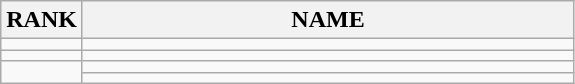<table class="wikitable">
<tr>
<th>RANK</th>
<th style="width: 20em">NAME</th>
</tr>
<tr>
<td align="center"></td>
<td></td>
</tr>
<tr>
<td align="center"></td>
<td></td>
</tr>
<tr>
<td rowspan=2 align="center"></td>
<td></td>
</tr>
<tr>
<td></td>
</tr>
</table>
